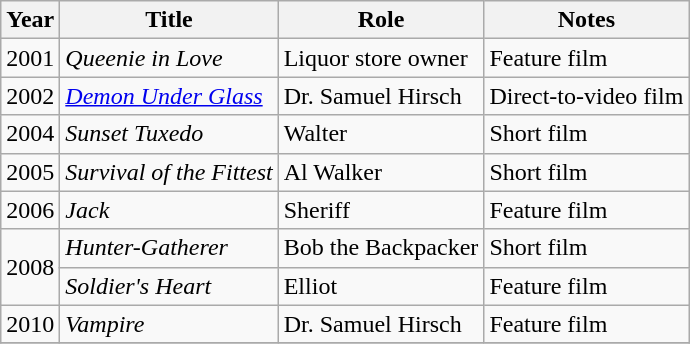<table class="wikitable">
<tr>
<th>Year</th>
<th>Title</th>
<th>Role</th>
<th>Notes</th>
</tr>
<tr>
<td>2001</td>
<td><em>Queenie in Love</em></td>
<td>Liquor store owner</td>
<td>Feature film</td>
</tr>
<tr>
<td>2002</td>
<td><em><a href='#'>Demon Under Glass</a></em></td>
<td>Dr. Samuel Hirsch</td>
<td>Direct-to-video film</td>
</tr>
<tr>
<td>2004</td>
<td><em>Sunset Tuxedo</em></td>
<td>Walter</td>
<td>Short film</td>
</tr>
<tr>
<td>2005</td>
<td><em>Survival of the Fittest</em></td>
<td>Al Walker</td>
<td>Short film</td>
</tr>
<tr>
<td>2006</td>
<td><em>Jack</em></td>
<td>Sheriff</td>
<td>Feature film</td>
</tr>
<tr>
<td rowspan=2>2008</td>
<td><em>Hunter-Gatherer</em></td>
<td>Bob the Backpacker</td>
<td>Short film</td>
</tr>
<tr>
<td><em>Soldier's Heart</em></td>
<td>Elliot</td>
<td>Feature film</td>
</tr>
<tr>
<td>2010</td>
<td><em>Vampire</em></td>
<td>Dr. Samuel Hirsch</td>
<td>Feature film</td>
</tr>
<tr>
</tr>
</table>
